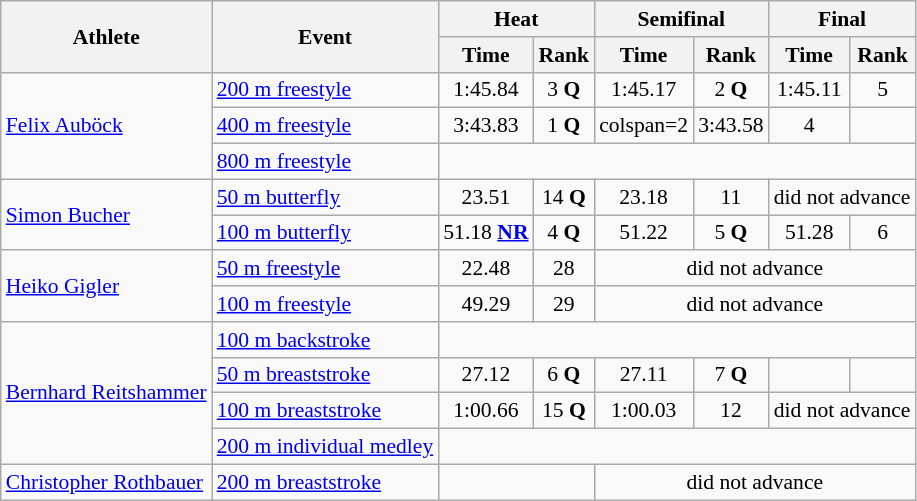<table class="wikitable" style="font-size:90%;">
<tr>
<th rowspan="2">Athlete</th>
<th rowspan="2">Event</th>
<th colspan="2">Heat</th>
<th colspan="2">Semifinal</th>
<th colspan="2">Final</th>
</tr>
<tr>
<th>Time</th>
<th>Rank</th>
<th>Time</th>
<th>Rank</th>
<th>Time</th>
<th>Rank</th>
</tr>
<tr align="center">
<td rowspan="3" align="left"><a href='#'>Felix Auböck</a></td>
<td align="left"><a href='#'>200 m freestyle</a></td>
<td>1:45.84</td>
<td>3 <strong>Q</strong></td>
<td>1:45.17</td>
<td>2 <strong>Q</strong></td>
<td>1:45.11</td>
<td>5</td>
</tr>
<tr align="center">
<td align="left"><a href='#'>400 m freestyle</a></td>
<td>3:43.83</td>
<td>1 <strong>Q</strong></td>
<td>colspan=2</td>
<td>3:43.58</td>
<td>4</td>
</tr>
<tr align="center">
<td align="left"><a href='#'>800 m freestyle</a></td>
<td colspan=6></td>
</tr>
<tr align="center">
<td rowspan="2" align="left"><a href='#'>Simon Bucher</a></td>
<td align="left"><a href='#'>50 m butterfly</a></td>
<td>23.51</td>
<td>14 <strong>Q</strong></td>
<td>23.18</td>
<td>11</td>
<td colspan=2>did not advance</td>
</tr>
<tr align="center">
<td align="left"><a href='#'>100 m butterfly</a></td>
<td>51.18 <strong><a href='#'>NR</a></strong></td>
<td>4 <strong>Q</strong></td>
<td>51.22</td>
<td>5 <strong>Q</strong></td>
<td>51.28</td>
<td>6</td>
</tr>
<tr align="center">
<td rowspan="2" align="left"><a href='#'>Heiko Gigler</a></td>
<td align="left"><a href='#'>50 m freestyle</a></td>
<td>22.48</td>
<td>28</td>
<td colspan="4">did not advance</td>
</tr>
<tr align="center">
<td align="left"><a href='#'>100 m freestyle</a></td>
<td>49.29</td>
<td>29</td>
<td colspan=4>did not advance</td>
</tr>
<tr align="center">
<td rowspan="4" align="left"><a href='#'>Bernhard Reitshammer</a></td>
<td align="left"><a href='#'>100 m backstroke</a></td>
<td colspan=6></td>
</tr>
<tr align="center">
<td align="left"><a href='#'>50 m breaststroke</a></td>
<td>27.12</td>
<td>6 <strong>Q</strong></td>
<td>27.11</td>
<td>7 <strong>Q</strong></td>
<td></td>
<td></td>
</tr>
<tr align="center">
<td align="left"><a href='#'>100 m breaststroke</a></td>
<td>1:00.66</td>
<td>15 <strong>Q</strong></td>
<td>1:00.03</td>
<td>12</td>
<td colspan=2>did not advance</td>
</tr>
<tr align="center">
<td align="left"><a href='#'>200 m individual medley</a></td>
<td colspan=6></td>
</tr>
<tr align="center">
<td align="left"><a href='#'>Christopher Rothbauer</a></td>
<td align="left"><a href='#'>200 m breaststroke</a></td>
<td colspan="2"></td>
<td colspan="4">did not advance</td>
</tr>
</table>
